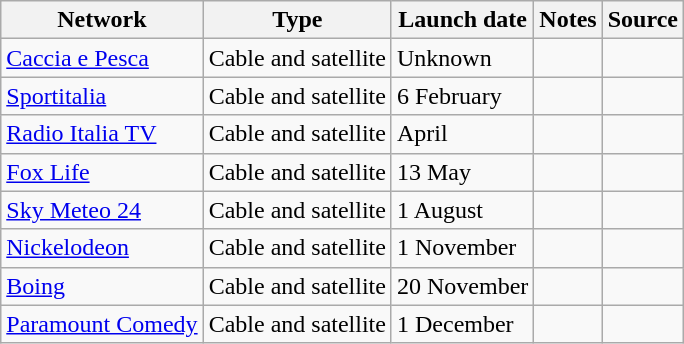<table class="wikitable sortable">
<tr>
<th>Network</th>
<th>Type</th>
<th>Launch date</th>
<th>Notes</th>
<th>Source</th>
</tr>
<tr>
<td><a href='#'>Caccia e Pesca</a></td>
<td>Cable and satellite</td>
<td>Unknown</td>
<td></td>
<td></td>
</tr>
<tr>
<td><a href='#'>Sportitalia</a></td>
<td>Cable and satellite</td>
<td>6 February</td>
<td></td>
<td></td>
</tr>
<tr>
<td><a href='#'>Radio Italia TV</a></td>
<td>Cable and satellite</td>
<td>April</td>
<td></td>
<td></td>
</tr>
<tr>
<td><a href='#'>Fox Life</a></td>
<td>Cable and satellite</td>
<td>13 May</td>
<td></td>
<td></td>
</tr>
<tr>
<td><a href='#'>Sky Meteo 24</a></td>
<td>Cable and satellite</td>
<td>1 August</td>
<td></td>
<td></td>
</tr>
<tr>
<td><a href='#'>Nickelodeon</a></td>
<td>Cable and satellite</td>
<td>1 November</td>
<td></td>
<td></td>
</tr>
<tr>
<td><a href='#'>Boing</a></td>
<td>Cable and satellite</td>
<td>20 November</td>
<td></td>
<td></td>
</tr>
<tr>
<td><a href='#'>Paramount Comedy</a></td>
<td>Cable and satellite</td>
<td>1 December</td>
<td></td>
<td></td>
</tr>
</table>
